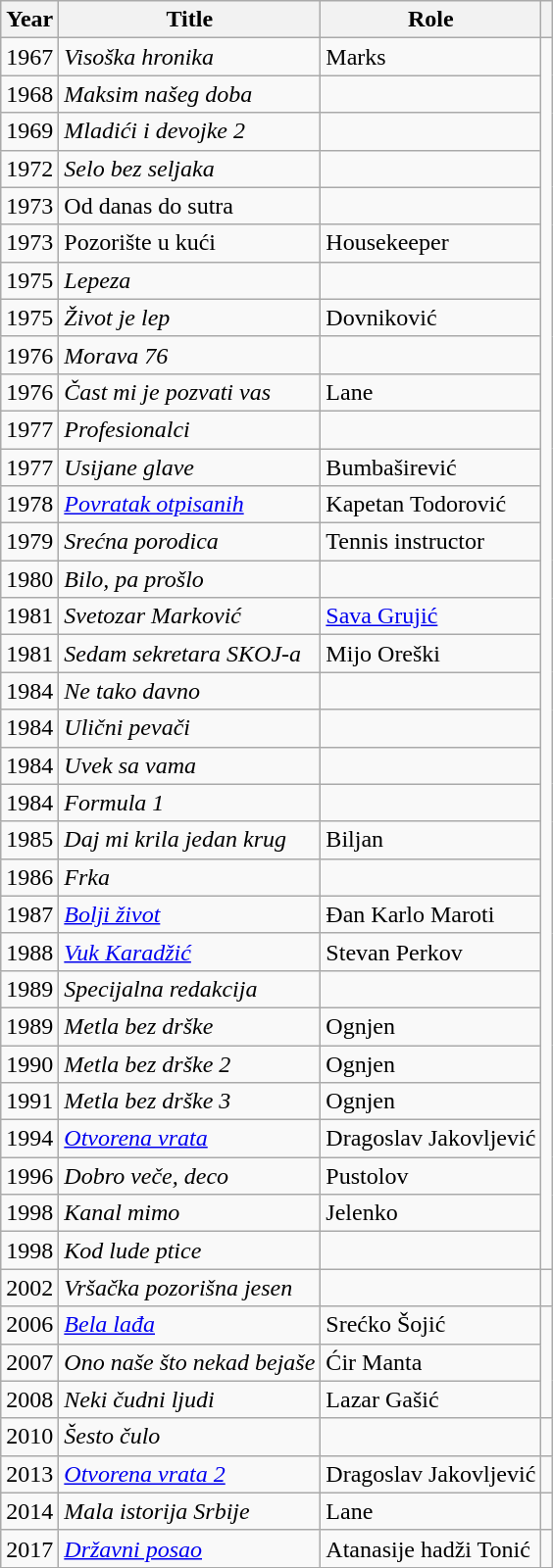<table class="wikitable sortable plainrowheaders">
<tr>
<th scope="col">Year</th>
<th scope="col">Title</th>
<th scope="col">Role</th>
<th class="unsortable" scope="col"></th>
</tr>
<tr>
<td>1967</td>
<td><em>Visoška hronika</em></td>
<td>Marks</td>
<td rowspan="33" style="text-align:center;"></td>
</tr>
<tr>
<td>1968</td>
<td><em>Maksim našeg doba</em></td>
<td></td>
</tr>
<tr>
<td>1969</td>
<td><em>Mladići i devojke 2</em></td>
<td></td>
</tr>
<tr>
<td>1972</td>
<td><em>Selo bez seljaka</em></td>
<td></td>
</tr>
<tr>
<td>1973</td>
<td>Od danas do sutra</td>
<td></td>
</tr>
<tr>
<td>1973</td>
<td>Pozorište u kući</td>
<td>Housekeeper</td>
</tr>
<tr>
<td>1975</td>
<td><em>Lepeza</em></td>
<td></td>
</tr>
<tr>
<td>1975</td>
<td><em>Život je lep</em></td>
<td>Dovniković</td>
</tr>
<tr>
<td>1976</td>
<td><em>Morava 76</em></td>
<td></td>
</tr>
<tr>
<td>1976</td>
<td><em>Čast mi je pozvati vas</em></td>
<td>Lane</td>
</tr>
<tr>
<td>1977</td>
<td><em>Profesionalci</em></td>
<td></td>
</tr>
<tr>
<td>1977</td>
<td><em>Usijane glave</em></td>
<td>Bumbaširević</td>
</tr>
<tr>
<td>1978</td>
<td><em><a href='#'>Povratak otpisanih</a></em></td>
<td>Kapetan Todorović</td>
</tr>
<tr>
<td>1979</td>
<td><em>Srećna porodica</em></td>
<td>Tennis instructor</td>
</tr>
<tr>
<td>1980</td>
<td><em>Bilo, pa prošlo</em></td>
<td></td>
</tr>
<tr>
<td>1981</td>
<td><em>Svetozar Marković</em></td>
<td><a href='#'>Sava Grujić</a></td>
</tr>
<tr>
<td>1981</td>
<td><em>Sedam sekretara SKOJ-a</em></td>
<td>Mijo Oreški</td>
</tr>
<tr>
<td>1984</td>
<td><em>Ne tako davno</em></td>
<td></td>
</tr>
<tr>
<td>1984</td>
<td><em>Ulični pevači</em></td>
<td></td>
</tr>
<tr>
<td>1984</td>
<td><em>Uvek sa vama</em></td>
<td></td>
</tr>
<tr>
<td>1984</td>
<td><em>Formula 1</em></td>
<td></td>
</tr>
<tr>
<td>1985</td>
<td><em>Daj mi krila jedan krug</em></td>
<td>Biljan</td>
</tr>
<tr>
<td>1986</td>
<td><em>Frka</em></td>
<td></td>
</tr>
<tr>
<td>1987</td>
<td><em><a href='#'>Bolji život</a></em></td>
<td>Đan Karlo Maroti</td>
</tr>
<tr>
<td>1988</td>
<td><em><a href='#'>Vuk Karadžić</a></em></td>
<td>Stevan Perkov</td>
</tr>
<tr>
<td>1989</td>
<td><em>Specijalna redakcija</em></td>
<td></td>
</tr>
<tr>
<td>1989</td>
<td><em>Metla bez drške</em></td>
<td>Ognjen</td>
</tr>
<tr>
<td>1990</td>
<td><em>Metla bez drške 2</em></td>
<td>Ognjen</td>
</tr>
<tr>
<td>1991</td>
<td><em>Metla bez drške 3</em></td>
<td>Ognjen</td>
</tr>
<tr>
<td>1994</td>
<td><em><a href='#'>Otvorena vrata</a></em></td>
<td>Dragoslav Jakovljević</td>
</tr>
<tr>
<td>1996</td>
<td><em>Dobro veče, deco</em></td>
<td>Pustolov</td>
</tr>
<tr>
<td>1998</td>
<td><em>Kanal mimo</em></td>
<td>Jelenko</td>
</tr>
<tr>
<td>1998</td>
<td><em>Kod lude ptice</em></td>
<td></td>
</tr>
<tr>
<td>2002</td>
<td><em>Vršačka pozorišna jesen</em></td>
<td></td>
<td></td>
</tr>
<tr>
<td>2006</td>
<td><em><a href='#'>Bela lađa</a></em></td>
<td>Srećko Šojić</td>
<td rowspan="3"></td>
</tr>
<tr>
<td>2007</td>
<td><em>Ono naše što nekad bejaše</em></td>
<td>Ćir Manta</td>
</tr>
<tr>
<td>2008</td>
<td><em>Neki čudni ljudi</em></td>
<td>Lazar Gašić</td>
</tr>
<tr>
<td>2010</td>
<td><em>Šesto čulo</em></td>
<td></td>
<td></td>
</tr>
<tr>
<td>2013</td>
<td><em><a href='#'>Otvorena vrata 2</a></em></td>
<td>Dragoslav Jakovljević</td>
<td></td>
</tr>
<tr>
<td>2014</td>
<td><em>Mala istorija Srbije</em></td>
<td>Lane</td>
<td></td>
</tr>
<tr>
<td>2017</td>
<td><em><a href='#'>Državni posao</a></em></td>
<td>Atanasije hadži Tonić</td>
<td></td>
</tr>
</table>
